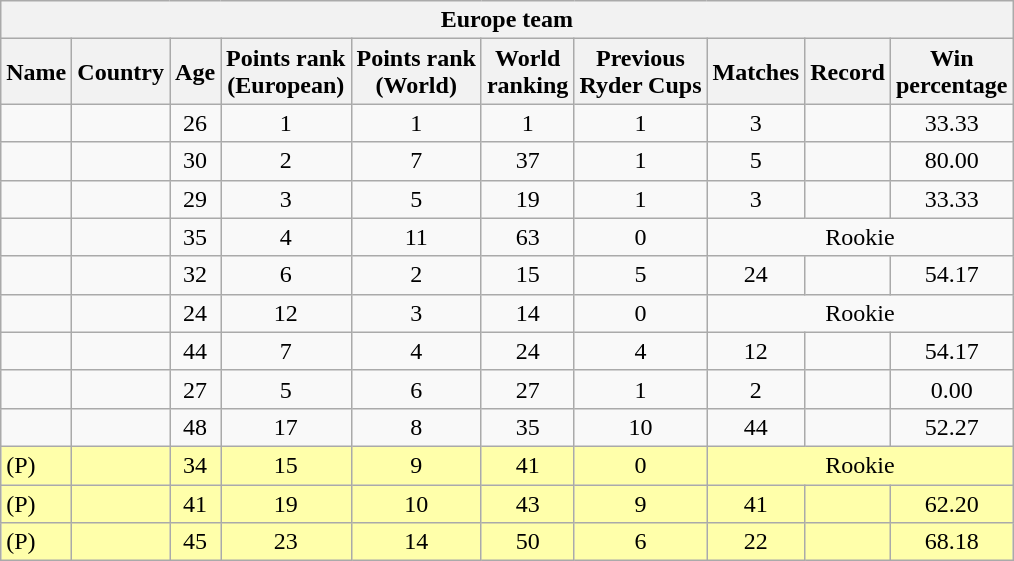<table class="wikitable sortable" style="text-align:center">
<tr>
<th colspan=10>Europe team</th>
</tr>
<tr>
<th>Name</th>
<th>Country</th>
<th>Age</th>
<th data-sort-type="number">Points rank<br>(European)</th>
<th data-sort-type="number">Points rank<br>(World)</th>
<th data-sort-type="number">World<br>ranking</th>
<th data-sort-type="number">Previous<br>Ryder Cups</th>
<th data-sort-type="number">Matches</th>
<th data-sort-type="number">Record</th>
<th data-sort-type="number">Win<br>percentage</th>
</tr>
<tr>
<td align=left></td>
<td align=left></td>
<td>26</td>
<td>1</td>
<td>1</td>
<td>1</td>
<td>1</td>
<td>3</td>
<td></td>
<td>33.33</td>
</tr>
<tr>
<td align=left></td>
<td align=left></td>
<td>30</td>
<td>2</td>
<td>7</td>
<td>37</td>
<td>1</td>
<td>5</td>
<td></td>
<td>80.00</td>
</tr>
<tr>
<td align=left></td>
<td align=left></td>
<td>29</td>
<td>3</td>
<td>5</td>
<td>19</td>
<td>1</td>
<td>3</td>
<td></td>
<td>33.33</td>
</tr>
<tr>
<td align=left></td>
<td align=left></td>
<td>35</td>
<td>4</td>
<td>11</td>
<td>63</td>
<td>0</td>
<td colspan="3">Rookie</td>
</tr>
<tr>
<td align=left></td>
<td align=left></td>
<td>32</td>
<td>6</td>
<td>2</td>
<td>15</td>
<td>5</td>
<td>24</td>
<td></td>
<td>54.17</td>
</tr>
<tr>
<td align=left></td>
<td align=left></td>
<td>24</td>
<td>12</td>
<td>3</td>
<td>14</td>
<td>0</td>
<td colspan="3">Rookie</td>
</tr>
<tr>
<td align=left></td>
<td align=left></td>
<td>44</td>
<td>7</td>
<td>4</td>
<td>24</td>
<td>4</td>
<td>12</td>
<td></td>
<td>54.17</td>
</tr>
<tr>
<td align=left></td>
<td align=left></td>
<td>27</td>
<td>5</td>
<td>6</td>
<td>27</td>
<td>1</td>
<td>2</td>
<td></td>
<td>0.00</td>
</tr>
<tr>
<td align=left></td>
<td align=left></td>
<td>48</td>
<td>17</td>
<td>8</td>
<td>35</td>
<td>10</td>
<td>44</td>
<td></td>
<td>52.27</td>
</tr>
<tr style="background:#ffa;">
<td align=left> (P)</td>
<td align=left></td>
<td>34</td>
<td>15</td>
<td>9</td>
<td>41</td>
<td>0</td>
<td colspan="3">Rookie</td>
</tr>
<tr style="background:#ffa;">
<td align=left> (P)</td>
<td align=left></td>
<td>41</td>
<td>19</td>
<td>10</td>
<td>43</td>
<td>9</td>
<td>41</td>
<td></td>
<td>62.20</td>
</tr>
<tr style="background:#ffa;">
<td align=left> (P)</td>
<td align=left></td>
<td>45</td>
<td>23</td>
<td>14</td>
<td>50</td>
<td>6</td>
<td>22</td>
<td></td>
<td>68.18</td>
</tr>
</table>
